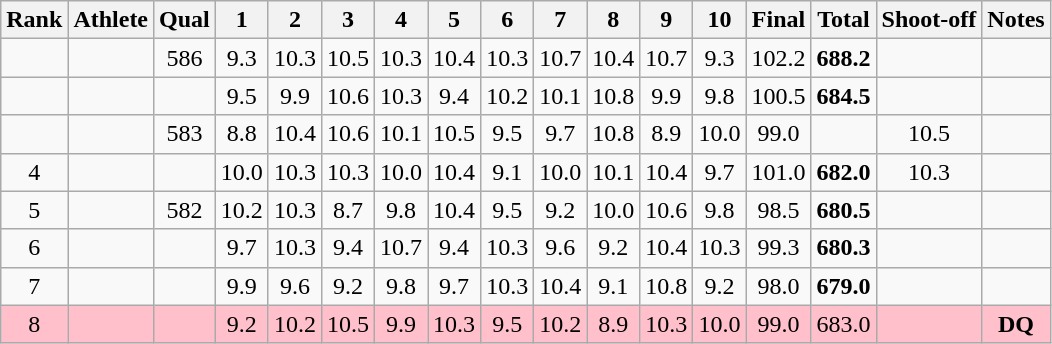<table class="wikitable sortable">
<tr>
<th>Rank</th>
<th>Athlete</th>
<th>Qual</th>
<th class="unsortable" style="width: 28px">1</th>
<th class="unsortable" style="width: 28px">2</th>
<th class="unsortable" style="width: 28px">3</th>
<th class="unsortable" style="width: 28px">4</th>
<th class="unsortable" style="width: 28px">5</th>
<th class="unsortable" style="width: 28px">6</th>
<th class="unsortable" style="width: 28px">7</th>
<th class="unsortable" style="width: 28px">8</th>
<th class="unsortable" style="width: 28px">9</th>
<th class="unsortable" style="width: 28px">10</th>
<th>Final</th>
<th>Total</th>
<th class="unsortable">Shoot-off</th>
<th class="unsortable">Notes</th>
</tr>
<tr>
<td align="center"></td>
<td></td>
<td align="center">586</td>
<td align="center">9.3</td>
<td align="center">10.3</td>
<td align="center">10.5</td>
<td align="center">10.3</td>
<td align="center">10.4</td>
<td align="center">10.3</td>
<td align="center">10.7</td>
<td align="center">10.4</td>
<td align="center">10.7</td>
<td align="center">9.3</td>
<td align="center">102.2</td>
<td align="center"><strong>688.2</strong></td>
<td></td>
<td></td>
</tr>
<tr>
<td align="center"></td>
<td></td>
<td align="center"></td>
<td align="center">9.5</td>
<td align="center">9.9</td>
<td align="center">10.6</td>
<td align="center">10.3</td>
<td align="center">9.4</td>
<td align="center">10.2</td>
<td align="center">10.1</td>
<td align="center">10.8</td>
<td align="center">9.9</td>
<td align="center">9.8</td>
<td align="center">100.5</td>
<td align="center"><strong>684.5</strong></td>
<td></td>
<td></td>
</tr>
<tr>
<td align="center"></td>
<td></td>
<td align="center">583</td>
<td align="center">8.8</td>
<td align="center">10.4</td>
<td align="center">10.6</td>
<td align="center">10.1</td>
<td align="center">10.5</td>
<td align="center">9.5</td>
<td align="center">9.7</td>
<td align="center">10.8</td>
<td align="center">8.9</td>
<td align="center">10.0</td>
<td align="center">99.0</td>
<td align="center"></td>
<td align="center">10.5</td>
<td></td>
</tr>
<tr>
<td align="center">4</td>
<td></td>
<td align="center"></td>
<td align="center">10.0</td>
<td align="center">10.3</td>
<td align="center">10.3</td>
<td align="center">10.0</td>
<td align="center">10.4</td>
<td align="center">9.1</td>
<td align="center">10.0</td>
<td align="center">10.1</td>
<td align="center">10.4</td>
<td align="center">9.7</td>
<td align="center">101.0</td>
<td align="center"><strong>682.0</strong></td>
<td align="center">10.3</td>
<td></td>
</tr>
<tr>
<td align="center">5</td>
<td></td>
<td align="center">582</td>
<td align="center">10.2</td>
<td align="center">10.3</td>
<td align="center">8.7</td>
<td align="center">9.8</td>
<td align="center">10.4</td>
<td align="center">9.5</td>
<td align="center">9.2</td>
<td align="center">10.0</td>
<td align="center">10.6</td>
<td align="center">9.8</td>
<td align="center">98.5</td>
<td align="center"><strong>680.5</strong></td>
<td></td>
<td></td>
</tr>
<tr>
<td align="center">6</td>
<td></td>
<td align="center"></td>
<td align="center">9.7</td>
<td align="center">10.3</td>
<td align="center">9.4</td>
<td align="center">10.7</td>
<td align="center">9.4</td>
<td align="center">10.3</td>
<td align="center">9.6</td>
<td align="center">9.2</td>
<td align="center">10.4</td>
<td align="center">10.3</td>
<td align="center">99.3</td>
<td align="center"><strong>680.3</strong></td>
<td></td>
<td></td>
</tr>
<tr>
<td align="center">7</td>
<td></td>
<td align="center"></td>
<td align="center">9.9</td>
<td align="center">9.6</td>
<td align="center">9.2</td>
<td align="center">9.8</td>
<td align="center">9.7</td>
<td align="center">10.3</td>
<td align="center">10.4</td>
<td align="center">9.1</td>
<td align="center">10.8</td>
<td align="center">9.2</td>
<td align="center">98.0</td>
<td align="center"><strong>679.0</strong></td>
<td></td>
<td></td>
</tr>
<tr bgcolor=pink>
<td align="center"><span>8</span></td>
<td></td>
<td align="center"></td>
<td align="center">9.2</td>
<td align="center">10.2</td>
<td align="center">10.5</td>
<td align="center">9.9</td>
<td align="center">10.3</td>
<td align="center">9.5</td>
<td align="center">10.2</td>
<td align="center">8.9</td>
<td align="center">10.3</td>
<td align="center">10.0</td>
<td align="center">99.0</td>
<td align="center">683.0</td>
<td></td>
<td align="center"><strong>DQ</strong></td>
</tr>
</table>
